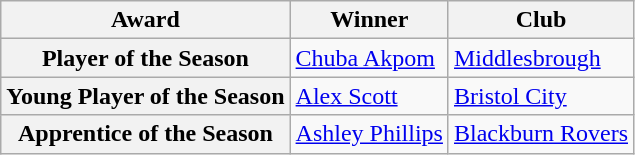<table class="wikitable">
<tr>
<th>Award</th>
<th>Winner</th>
<th>Club</th>
</tr>
<tr>
<th>Player of the Season</th>
<td> <a href='#'>Chuba Akpom</a></td>
<td><a href='#'>Middlesbrough</a></td>
</tr>
<tr>
<th>Young Player of the Season</th>
<td> <a href='#'>Alex Scott</a></td>
<td><a href='#'>Bristol City</a></td>
</tr>
<tr>
<th>Apprentice of the Season</th>
<td> <a href='#'>Ashley Phillips</a></td>
<td><a href='#'>Blackburn Rovers</a></td>
</tr>
</table>
